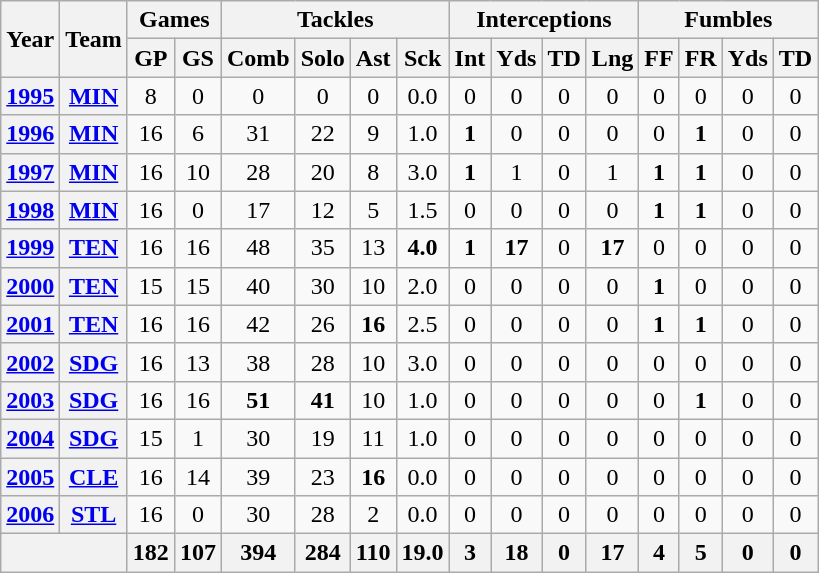<table class="wikitable" style="text-align:center">
<tr>
<th rowspan="2">Year</th>
<th rowspan="2">Team</th>
<th colspan="2">Games</th>
<th colspan="4">Tackles</th>
<th colspan="4">Interceptions</th>
<th colspan="4">Fumbles</th>
</tr>
<tr>
<th>GP</th>
<th>GS</th>
<th>Comb</th>
<th>Solo</th>
<th>Ast</th>
<th>Sck</th>
<th>Int</th>
<th>Yds</th>
<th>TD</th>
<th>Lng</th>
<th>FF</th>
<th>FR</th>
<th>Yds</th>
<th>TD</th>
</tr>
<tr>
<th><a href='#'>1995</a></th>
<th><a href='#'>MIN</a></th>
<td>8</td>
<td>0</td>
<td>0</td>
<td>0</td>
<td>0</td>
<td>0.0</td>
<td>0</td>
<td>0</td>
<td>0</td>
<td>0</td>
<td>0</td>
<td>0</td>
<td>0</td>
<td>0</td>
</tr>
<tr>
<th><a href='#'>1996</a></th>
<th><a href='#'>MIN</a></th>
<td>16</td>
<td>6</td>
<td>31</td>
<td>22</td>
<td>9</td>
<td>1.0</td>
<td><strong>1</strong></td>
<td>0</td>
<td>0</td>
<td>0</td>
<td>0</td>
<td><strong>1</strong></td>
<td>0</td>
<td>0</td>
</tr>
<tr>
<th><a href='#'>1997</a></th>
<th><a href='#'>MIN</a></th>
<td>16</td>
<td>10</td>
<td>28</td>
<td>20</td>
<td>8</td>
<td>3.0</td>
<td><strong>1</strong></td>
<td>1</td>
<td>0</td>
<td>1</td>
<td><strong>1</strong></td>
<td><strong>1</strong></td>
<td>0</td>
<td>0</td>
</tr>
<tr>
<th><a href='#'>1998</a></th>
<th><a href='#'>MIN</a></th>
<td>16</td>
<td>0</td>
<td>17</td>
<td>12</td>
<td>5</td>
<td>1.5</td>
<td>0</td>
<td>0</td>
<td>0</td>
<td>0</td>
<td><strong>1</strong></td>
<td><strong>1</strong></td>
<td>0</td>
<td>0</td>
</tr>
<tr>
<th><a href='#'>1999</a></th>
<th><a href='#'>TEN</a></th>
<td>16</td>
<td>16</td>
<td>48</td>
<td>35</td>
<td>13</td>
<td><strong>4.0</strong></td>
<td><strong>1</strong></td>
<td><strong>17</strong></td>
<td>0</td>
<td><strong>17</strong></td>
<td>0</td>
<td>0</td>
<td>0</td>
<td>0</td>
</tr>
<tr>
<th><a href='#'>2000</a></th>
<th><a href='#'>TEN</a></th>
<td>15</td>
<td>15</td>
<td>40</td>
<td>30</td>
<td>10</td>
<td>2.0</td>
<td>0</td>
<td>0</td>
<td>0</td>
<td>0</td>
<td><strong>1</strong></td>
<td>0</td>
<td>0</td>
<td>0</td>
</tr>
<tr>
<th><a href='#'>2001</a></th>
<th><a href='#'>TEN</a></th>
<td>16</td>
<td>16</td>
<td>42</td>
<td>26</td>
<td><strong>16</strong></td>
<td>2.5</td>
<td>0</td>
<td>0</td>
<td>0</td>
<td>0</td>
<td><strong>1</strong></td>
<td><strong>1</strong></td>
<td>0</td>
<td>0</td>
</tr>
<tr>
<th><a href='#'>2002</a></th>
<th><a href='#'>SDG</a></th>
<td>16</td>
<td>13</td>
<td>38</td>
<td>28</td>
<td>10</td>
<td>3.0</td>
<td>0</td>
<td>0</td>
<td>0</td>
<td>0</td>
<td>0</td>
<td>0</td>
<td>0</td>
<td>0</td>
</tr>
<tr>
<th><a href='#'>2003</a></th>
<th><a href='#'>SDG</a></th>
<td>16</td>
<td>16</td>
<td><strong>51</strong></td>
<td><strong>41</strong></td>
<td>10</td>
<td>1.0</td>
<td>0</td>
<td>0</td>
<td>0</td>
<td>0</td>
<td>0</td>
<td><strong>1</strong></td>
<td>0</td>
<td>0</td>
</tr>
<tr>
<th><a href='#'>2004</a></th>
<th><a href='#'>SDG</a></th>
<td>15</td>
<td>1</td>
<td>30</td>
<td>19</td>
<td>11</td>
<td>1.0</td>
<td>0</td>
<td>0</td>
<td>0</td>
<td>0</td>
<td>0</td>
<td>0</td>
<td>0</td>
<td>0</td>
</tr>
<tr>
<th><a href='#'>2005</a></th>
<th><a href='#'>CLE</a></th>
<td>16</td>
<td>14</td>
<td>39</td>
<td>23</td>
<td><strong>16</strong></td>
<td>0.0</td>
<td>0</td>
<td>0</td>
<td>0</td>
<td>0</td>
<td>0</td>
<td>0</td>
<td>0</td>
<td>0</td>
</tr>
<tr>
<th><a href='#'>2006</a></th>
<th><a href='#'>STL</a></th>
<td>16</td>
<td>0</td>
<td>30</td>
<td>28</td>
<td>2</td>
<td>0.0</td>
<td>0</td>
<td>0</td>
<td>0</td>
<td>0</td>
<td>0</td>
<td>0</td>
<td>0</td>
<td>0</td>
</tr>
<tr>
<th colspan="2"></th>
<th>182</th>
<th>107</th>
<th>394</th>
<th>284</th>
<th>110</th>
<th>19.0</th>
<th>3</th>
<th>18</th>
<th>0</th>
<th>17</th>
<th>4</th>
<th>5</th>
<th>0</th>
<th>0</th>
</tr>
</table>
